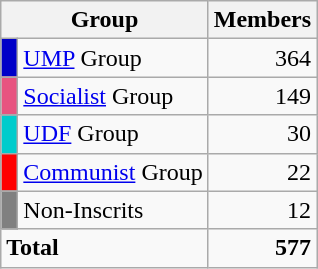<table class=wikitable style=text-align:right>
<tr>
<th colspan=2>Group</th>
<th>Members</th>
</tr>
<tr>
<td bgcolor="#0000C8"> </td>
<td align=left><a href='#'>UMP</a> Group</td>
<td>364</td>
</tr>
<tr>
<td bgcolor="#E75480"> </td>
<td align=left><a href='#'>Socialist</a> Group</td>
<td>149</td>
</tr>
<tr>
<td bgcolor="#00CCCC"> </td>
<td align=left><a href='#'>UDF</a> Group</td>
<td>30</td>
</tr>
<tr>
<td bgcolor="red"> </td>
<td align=left><a href='#'>Communist</a> Group</td>
<td>22</td>
</tr>
<tr>
<td bgcolor="gray"> </td>
<td align=left>Non-Inscrits</td>
<td>12</td>
</tr>
<tr>
<td align=left colspan=2><strong>Total</strong></td>
<td><strong>577</strong></td>
</tr>
</table>
